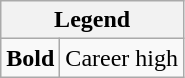<table class="wikitable mw-collapsible">
<tr>
<th colspan="2">Legend</th>
</tr>
<tr>
<td><strong>Bold</strong></td>
<td>Career high</td>
</tr>
</table>
